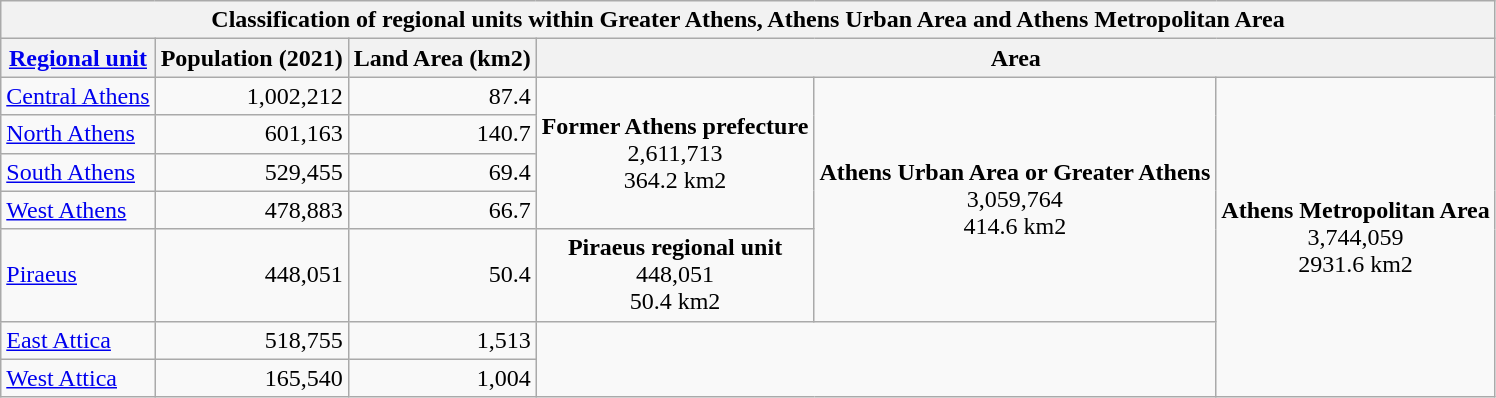<table class="wikitable">
<tr>
<th colspan="6">Classification of regional units within Greater Athens, Athens Urban Area and Athens Metropolitan Area</th>
</tr>
<tr>
<th><a href='#'>Regional unit</a></th>
<th>Population (2021)</th>
<th>Land Area (km2)</th>
<th colspan="3">Area</th>
</tr>
<tr>
<td><a href='#'>Central Athens</a></td>
<td align=right>1,002,212</td>
<td align=right>87.4</td>
<td rowspan="4" style="text-align:center;"><strong>Former Athens prefecture</strong> <br>2,611,713<br>364.2 km2</td>
<td rowspan="5" style="text-align:center;"><strong>Athens Urban Area or Greater Athens</strong> <br>3,059,764<br>414.6 km2</td>
<td rowspan="7" style="text-align:center;"><strong>Athens Metropolitan Area</strong><br> 3,744,059<br>2931.6 km2</td>
</tr>
<tr>
<td><a href='#'>North Athens</a></td>
<td align=right>601,163</td>
<td align=right>140.7</td>
</tr>
<tr>
<td><a href='#'>South Athens</a></td>
<td align=right>529,455</td>
<td align=right>69.4</td>
</tr>
<tr>
<td><a href='#'>West Athens</a></td>
<td align=right>478,883</td>
<td align=right>66.7</td>
</tr>
<tr>
<td><a href='#'>Piraeus</a></td>
<td align=right>448,051</td>
<td align=right>50.4</td>
<td align=center><strong>Piraeus regional unit</strong><br>448,051<br>50.4 km2</td>
</tr>
<tr>
<td><a href='#'>East Attica</a></td>
<td align=right>518,755</td>
<td align=right>1,513</td>
</tr>
<tr>
<td><a href='#'>West Attica</a></td>
<td align=right>165,540</td>
<td align=right>1,004</td>
</tr>
</table>
